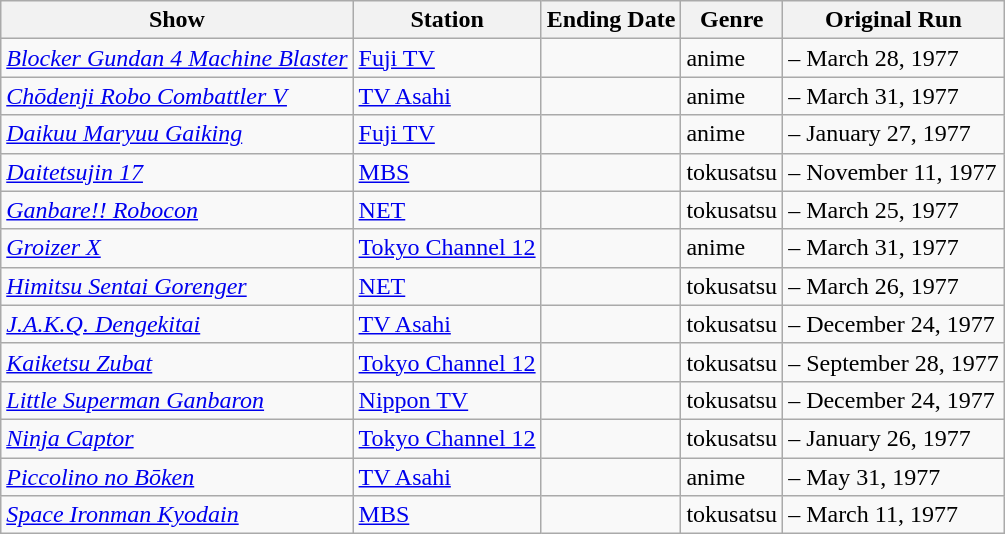<table class="wikitable sortable">
<tr>
<th scope="col">Show</th>
<th scope="col">Station</th>
<th scope="col">Ending Date</th>
<th scope="col">Genre</th>
<th scope="col">Original Run</th>
</tr>
<tr>
<td><em><a href='#'>Blocker Gundan 4 Machine Blaster</a></em></td>
<td><a href='#'>Fuji TV</a></td>
<td></td>
<td>anime</td>
<td> – March 28, 1977</td>
</tr>
<tr>
<td><em><a href='#'>Chōdenji Robo Combattler V</a></em></td>
<td><a href='#'>TV Asahi</a></td>
<td></td>
<td>anime</td>
<td> – March 31, 1977</td>
</tr>
<tr>
<td><em><a href='#'>Daikuu Maryuu Gaiking</a></em></td>
<td><a href='#'>Fuji TV</a></td>
<td></td>
<td>anime</td>
<td> – January 27, 1977</td>
</tr>
<tr>
<td><em><a href='#'>Daitetsujin 17</a></em></td>
<td><a href='#'>MBS</a></td>
<td></td>
<td>tokusatsu</td>
<td> – November 11, 1977</td>
</tr>
<tr>
<td><em><a href='#'>Ganbare!! Robocon</a></em></td>
<td><a href='#'>NET</a></td>
<td></td>
<td>tokusatsu</td>
<td> – March 25, 1977</td>
</tr>
<tr>
<td><em><a href='#'>Groizer X</a></em></td>
<td><a href='#'>Tokyo Channel 12</a></td>
<td></td>
<td>anime</td>
<td> – March 31, 1977</td>
</tr>
<tr>
<td><em><a href='#'>Himitsu Sentai Gorenger</a></em></td>
<td><a href='#'>NET</a></td>
<td></td>
<td>tokusatsu</td>
<td> – March 26, 1977</td>
</tr>
<tr>
<td><em><a href='#'>J.A.K.Q. Dengekitai</a></em></td>
<td><a href='#'>TV Asahi</a></td>
<td></td>
<td>tokusatsu</td>
<td> – December 24, 1977</td>
</tr>
<tr>
<td><em><a href='#'>Kaiketsu Zubat</a></em></td>
<td><a href='#'>Tokyo Channel 12</a></td>
<td></td>
<td>tokusatsu</td>
<td> – September 28, 1977</td>
</tr>
<tr>
<td><em><a href='#'>Little Superman Ganbaron</a></em></td>
<td><a href='#'>Nippon TV</a></td>
<td></td>
<td>tokusatsu</td>
<td> – December 24, 1977</td>
</tr>
<tr>
<td><em><a href='#'>Ninja Captor</a></em></td>
<td><a href='#'>Tokyo Channel 12</a></td>
<td></td>
<td>tokusatsu</td>
<td> – January 26, 1977</td>
</tr>
<tr>
<td><em><a href='#'>Piccolino no Bōken</a></em></td>
<td><a href='#'>TV Asahi</a></td>
<td></td>
<td>anime</td>
<td> – May 31, 1977</td>
</tr>
<tr>
<td><em><a href='#'>Space Ironman Kyodain</a></em></td>
<td><a href='#'>MBS</a></td>
<td></td>
<td>tokusatsu</td>
<td> – March 11, 1977</td>
</tr>
</table>
